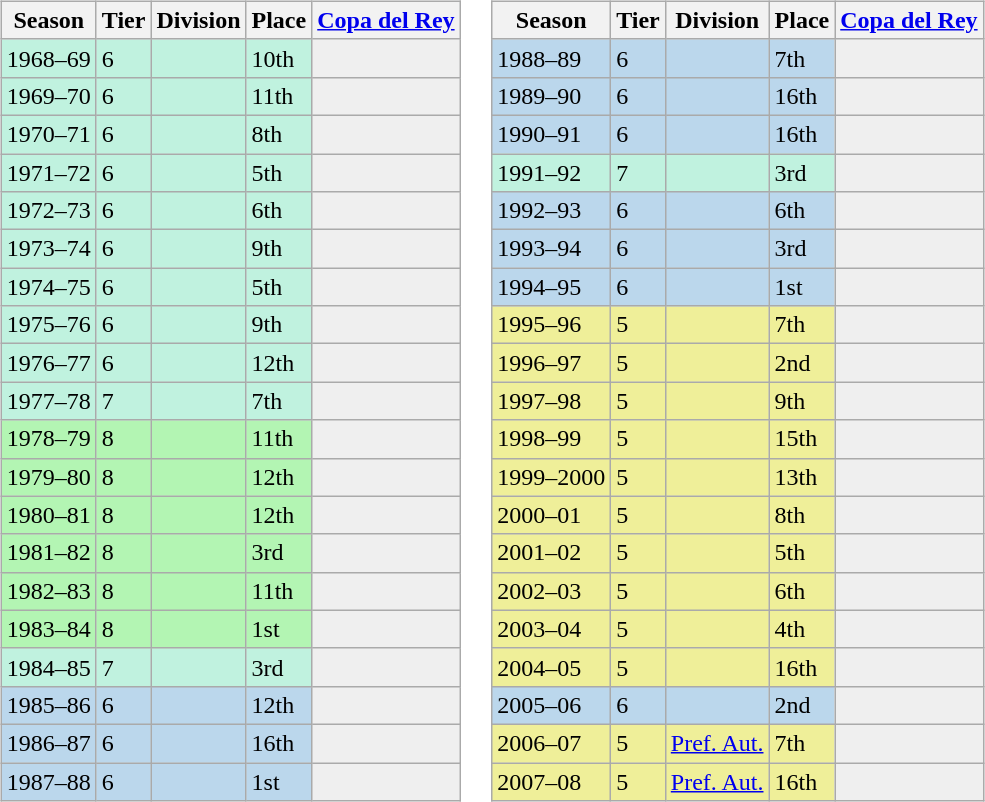<table>
<tr>
<td valign="top" width=0%><br><table class="wikitable">
<tr style="background:#f0f6fa;">
<th>Season</th>
<th>Tier</th>
<th>Division</th>
<th>Place</th>
<th><a href='#'>Copa del Rey</a></th>
</tr>
<tr>
<td style="background:#C0F2DF;">1968–69</td>
<td style="background:#C0F2DF;">6</td>
<td style="background:#C0F2DF;"></td>
<td style="background:#C0F2DF;">10th</td>
<th style="background:#efefef;"></th>
</tr>
<tr>
<td style="background:#C0F2DF;">1969–70</td>
<td style="background:#C0F2DF;">6</td>
<td style="background:#C0F2DF;"></td>
<td style="background:#C0F2DF;">11th</td>
<th style="background:#efefef;"></th>
</tr>
<tr>
<td style="background:#C0F2DF;">1970–71</td>
<td style="background:#C0F2DF;">6</td>
<td style="background:#C0F2DF;"></td>
<td style="background:#C0F2DF;">8th</td>
<th style="background:#efefef;"></th>
</tr>
<tr>
<td style="background:#C0F2DF;">1971–72</td>
<td style="background:#C0F2DF;">6</td>
<td style="background:#C0F2DF;"></td>
<td style="background:#C0F2DF;">5th</td>
<th style="background:#efefef;"></th>
</tr>
<tr>
<td style="background:#C0F2DF;">1972–73</td>
<td style="background:#C0F2DF;">6</td>
<td style="background:#C0F2DF;"></td>
<td style="background:#C0F2DF;">6th</td>
<th style="background:#efefef;"></th>
</tr>
<tr>
<td style="background:#C0F2DF;">1973–74</td>
<td style="background:#C0F2DF;">6</td>
<td style="background:#C0F2DF;"></td>
<td style="background:#C0F2DF;">9th</td>
<th style="background:#efefef;"></th>
</tr>
<tr>
<td style="background:#C0F2DF;">1974–75</td>
<td style="background:#C0F2DF;">6</td>
<td style="background:#C0F2DF;"></td>
<td style="background:#C0F2DF;">5th</td>
<th style="background:#efefef;"></th>
</tr>
<tr>
<td style="background:#C0F2DF;">1975–76</td>
<td style="background:#C0F2DF;">6</td>
<td style="background:#C0F2DF;"></td>
<td style="background:#C0F2DF;">9th</td>
<th style="background:#efefef;"></th>
</tr>
<tr>
<td style="background:#C0F2DF;">1976–77</td>
<td style="background:#C0F2DF;">6</td>
<td style="background:#C0F2DF;"></td>
<td style="background:#C0F2DF;">12th</td>
<th style="background:#efefef;"></th>
</tr>
<tr>
<td style="background:#C0F2DF;">1977–78</td>
<td style="background:#C0F2DF;">7</td>
<td style="background:#C0F2DF;"></td>
<td style="background:#C0F2DF;">7th</td>
<th style="background:#efefef;"></th>
</tr>
<tr>
<td style="background:#B3F5B3;">1978–79</td>
<td style="background:#B3F5B3;">8</td>
<td style="background:#B3F5B3;"></td>
<td style="background:#B3F5B3;">11th</td>
<th style="background:#efefef;"></th>
</tr>
<tr>
<td style="background:#B3F5B3;">1979–80</td>
<td style="background:#B3F5B3;">8</td>
<td style="background:#B3F5B3;"></td>
<td style="background:#B3F5B3;">12th</td>
<th style="background:#efefef;"></th>
</tr>
<tr>
<td style="background:#B3F5B3;">1980–81</td>
<td style="background:#B3F5B3;">8</td>
<td style="background:#B3F5B3;"></td>
<td style="background:#B3F5B3;">12th</td>
<th style="background:#efefef;"></th>
</tr>
<tr>
<td style="background:#B3F5B3;">1981–82</td>
<td style="background:#B3F5B3;">8</td>
<td style="background:#B3F5B3;"></td>
<td style="background:#B3F5B3;">3rd</td>
<th style="background:#efefef;"></th>
</tr>
<tr>
<td style="background:#B3F5B3;">1982–83</td>
<td style="background:#B3F5B3;">8</td>
<td style="background:#B3F5B3;"></td>
<td style="background:#B3F5B3;">11th</td>
<th style="background:#efefef;"></th>
</tr>
<tr>
<td style="background:#B3F5B3;">1983–84</td>
<td style="background:#B3F5B3;">8</td>
<td style="background:#B3F5B3;"></td>
<td style="background:#B3F5B3;">1st</td>
<th style="background:#efefef;"></th>
</tr>
<tr>
<td style="background:#C0F2DF;">1984–85</td>
<td style="background:#C0F2DF;">7</td>
<td style="background:#C0F2DF;"></td>
<td style="background:#C0F2DF;">3rd</td>
<th style="background:#efefef;"></th>
</tr>
<tr>
<td style="background:#BBD7EC;">1985–86</td>
<td style="background:#BBD7EC;">6</td>
<td style="background:#BBD7EC;"></td>
<td style="background:#BBD7EC;">12th</td>
<th style="background:#efefef;"></th>
</tr>
<tr>
<td style="background:#BBD7EC;">1986–87</td>
<td style="background:#BBD7EC;">6</td>
<td style="background:#BBD7EC;"></td>
<td style="background:#BBD7EC;">16th</td>
<th style="background:#efefef;"></th>
</tr>
<tr>
<td style="background:#BBD7EC;">1987–88</td>
<td style="background:#BBD7EC;">6</td>
<td style="background:#BBD7EC;"></td>
<td style="background:#BBD7EC;">1st</td>
<th style="background:#efefef;"></th>
</tr>
</table>
</td>
<td valign="top" width=0%><br><table class="wikitable">
<tr style="background:#f0f6fa;">
<th>Season</th>
<th>Tier</th>
<th>Division</th>
<th>Place</th>
<th><a href='#'>Copa del Rey</a></th>
</tr>
<tr>
<td style="background:#BBD7EC;">1988–89</td>
<td style="background:#BBD7EC;">6</td>
<td style="background:#BBD7EC;"></td>
<td style="background:#BBD7EC;">7th</td>
<th style="background:#efefef;"></th>
</tr>
<tr>
<td style="background:#BBD7EC;">1989–90</td>
<td style="background:#BBD7EC;">6</td>
<td style="background:#BBD7EC;"></td>
<td style="background:#BBD7EC;">16th</td>
<th style="background:#efefef;"></th>
</tr>
<tr>
<td style="background:#BBD7EC;">1990–91</td>
<td style="background:#BBD7EC;">6</td>
<td style="background:#BBD7EC;"></td>
<td style="background:#BBD7EC;">16th</td>
<th style="background:#efefef;"></th>
</tr>
<tr>
<td style="background:#C0F2DF;">1991–92</td>
<td style="background:#C0F2DF;">7</td>
<td style="background:#C0F2DF;"></td>
<td style="background:#C0F2DF;">3rd</td>
<th style="background:#efefef;"></th>
</tr>
<tr>
<td style="background:#BBD7EC;">1992–93</td>
<td style="background:#BBD7EC;">6</td>
<td style="background:#BBD7EC;"></td>
<td style="background:#BBD7EC;">6th</td>
<th style="background:#efefef;"></th>
</tr>
<tr>
<td style="background:#BBD7EC;">1993–94</td>
<td style="background:#BBD7EC;">6</td>
<td style="background:#BBD7EC;"></td>
<td style="background:#BBD7EC;">3rd</td>
<th style="background:#efefef;"></th>
</tr>
<tr>
<td style="background:#BBD7EC;">1994–95</td>
<td style="background:#BBD7EC;">6</td>
<td style="background:#BBD7EC;"></td>
<td style="background:#BBD7EC;">1st</td>
<th style="background:#efefef;"></th>
</tr>
<tr>
<td style="background:#EFEF99;">1995–96</td>
<td style="background:#EFEF99;">5</td>
<td style="background:#EFEF99;"></td>
<td style="background:#EFEF99;">7th</td>
<th style="background:#efefef;"></th>
</tr>
<tr>
<td style="background:#EFEF99;">1996–97</td>
<td style="background:#EFEF99;">5</td>
<td style="background:#EFEF99;"></td>
<td style="background:#EFEF99;">2nd</td>
<th style="background:#efefef;"></th>
</tr>
<tr>
<td style="background:#EFEF99;">1997–98</td>
<td style="background:#EFEF99;">5</td>
<td style="background:#EFEF99;"></td>
<td style="background:#EFEF99;">9th</td>
<th style="background:#efefef;"></th>
</tr>
<tr>
<td style="background:#EFEF99;">1998–99</td>
<td style="background:#EFEF99;">5</td>
<td style="background:#EFEF99;"></td>
<td style="background:#EFEF99;">15th</td>
<th style="background:#efefef;"></th>
</tr>
<tr>
<td style="background:#EFEF99;">1999–2000</td>
<td style="background:#EFEF99;">5</td>
<td style="background:#EFEF99;"></td>
<td style="background:#EFEF99;">13th</td>
<th style="background:#efefef;"></th>
</tr>
<tr>
<td style="background:#EFEF99;">2000–01</td>
<td style="background:#EFEF99;">5</td>
<td style="background:#EFEF99;"></td>
<td style="background:#EFEF99;">8th</td>
<th style="background:#efefef;"></th>
</tr>
<tr>
<td style="background:#EFEF99;">2001–02</td>
<td style="background:#EFEF99;">5</td>
<td style="background:#EFEF99;"></td>
<td style="background:#EFEF99;">5th</td>
<th style="background:#efefef;"></th>
</tr>
<tr>
<td style="background:#EFEF99;">2002–03</td>
<td style="background:#EFEF99;">5</td>
<td style="background:#EFEF99;"></td>
<td style="background:#EFEF99;">6th</td>
<th style="background:#efefef;"></th>
</tr>
<tr>
<td style="background:#EFEF99;">2003–04</td>
<td style="background:#EFEF99;">5</td>
<td style="background:#EFEF99;"></td>
<td style="background:#EFEF99;">4th</td>
<th style="background:#efefef;"></th>
</tr>
<tr>
<td style="background:#EFEF99;">2004–05</td>
<td style="background:#EFEF99;">5</td>
<td style="background:#EFEF99;"></td>
<td style="background:#EFEF99;">16th</td>
<th style="background:#efefef;"></th>
</tr>
<tr>
<td style="background:#BBD7EC;">2005–06</td>
<td style="background:#BBD7EC;">6</td>
<td style="background:#BBD7EC;"></td>
<td style="background:#BBD7EC;">2nd</td>
<th style="background:#efefef;"></th>
</tr>
<tr>
<td style="background:#EFEF99;">2006–07</td>
<td style="background:#EFEF99;">5</td>
<td style="background:#EFEF99;"><a href='#'>Pref. Aut.</a></td>
<td style="background:#EFEF99;">7th</td>
<th style="background:#efefef;"></th>
</tr>
<tr>
<td style="background:#EFEF99;">2007–08</td>
<td style="background:#EFEF99;">5</td>
<td style="background:#EFEF99;"><a href='#'>Pref. Aut.</a></td>
<td style="background:#EFEF99;">16th</td>
<th style="background:#efefef;"></th>
</tr>
</table>
</td>
</tr>
</table>
